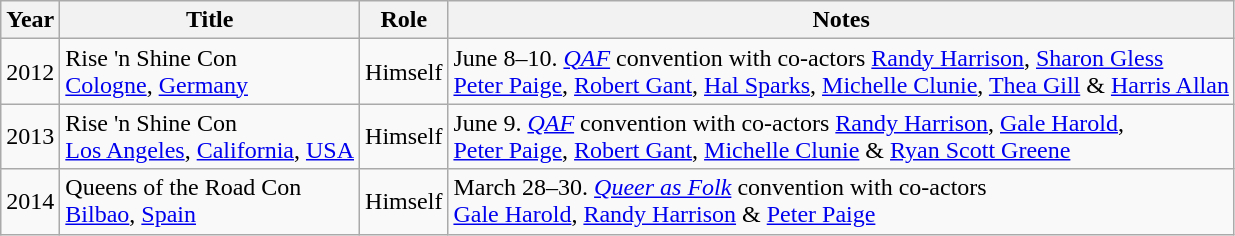<table class="wikitable">
<tr>
<th>Year</th>
<th>Title</th>
<th>Role</th>
<th>Notes</th>
</tr>
<tr>
<td>2012</td>
<td>Rise 'n Shine Con<br><a href='#'>Cologne</a>, <a href='#'>Germany</a></td>
<td>Himself</td>
<td>June 8–10. <em><a href='#'>QAF</a></em> convention with co-actors <a href='#'>Randy Harrison</a>, <a href='#'>Sharon Gless</a><br><a href='#'>Peter Paige</a>, <a href='#'>Robert Gant</a>, <a href='#'>Hal Sparks</a>, <a href='#'>Michelle Clunie</a>, <a href='#'>Thea Gill</a> & <a href='#'>Harris Allan</a></td>
</tr>
<tr>
<td>2013</td>
<td>Rise 'n Shine Con <br><a href='#'>Los Angeles</a>, <a href='#'>California</a>, <a href='#'>USA</a></td>
<td>Himself</td>
<td>June 9. <em><a href='#'>QAF</a></em> convention with co-actors <a href='#'>Randy Harrison</a>, <a href='#'>Gale Harold</a>, <br><a href='#'>Peter Paige</a>, <a href='#'>Robert Gant</a>, <a href='#'>Michelle Clunie</a> & <a href='#'>Ryan Scott Greene</a></td>
</tr>
<tr>
<td>2014</td>
<td>Queens of the Road Con <br><a href='#'>Bilbao</a>, <a href='#'>Spain</a></td>
<td>Himself</td>
<td>March 28–30. <em><a href='#'>Queer as Folk</a></em> convention with co-actors <br><a href='#'>Gale Harold</a>, <a href='#'>Randy Harrison</a> & <a href='#'>Peter Paige</a></td>
</tr>
</table>
